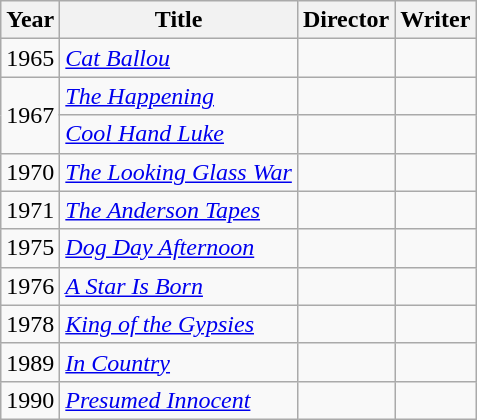<table class="wikitable">
<tr>
<th>Year</th>
<th>Title</th>
<th>Director</th>
<th>Writer</th>
</tr>
<tr>
<td>1965</td>
<td><em><a href='#'>Cat Ballou</a></em></td>
<td></td>
<td></td>
</tr>
<tr>
<td rowspan=2>1967</td>
<td><em><a href='#'>The Happening</a></em></td>
<td></td>
<td></td>
</tr>
<tr>
<td><em><a href='#'>Cool Hand Luke</a></em></td>
<td></td>
<td></td>
</tr>
<tr>
<td>1970</td>
<td><em><a href='#'>The Looking Glass War</a></em></td>
<td></td>
<td></td>
</tr>
<tr>
<td>1971</td>
<td><em><a href='#'>The Anderson Tapes</a></em></td>
<td></td>
<td></td>
</tr>
<tr>
<td>1975</td>
<td><em><a href='#'>Dog Day Afternoon</a></em></td>
<td></td>
<td></td>
</tr>
<tr>
<td>1976</td>
<td><em><a href='#'>A Star Is Born</a></em></td>
<td></td>
<td></td>
</tr>
<tr>
<td>1978</td>
<td><em><a href='#'>King of the Gypsies</a></em></td>
<td></td>
<td></td>
</tr>
<tr>
<td>1989</td>
<td><em><a href='#'>In Country</a></em></td>
<td></td>
<td></td>
</tr>
<tr>
<td>1990</td>
<td><em><a href='#'>Presumed Innocent</a></em></td>
<td></td>
<td></td>
</tr>
</table>
